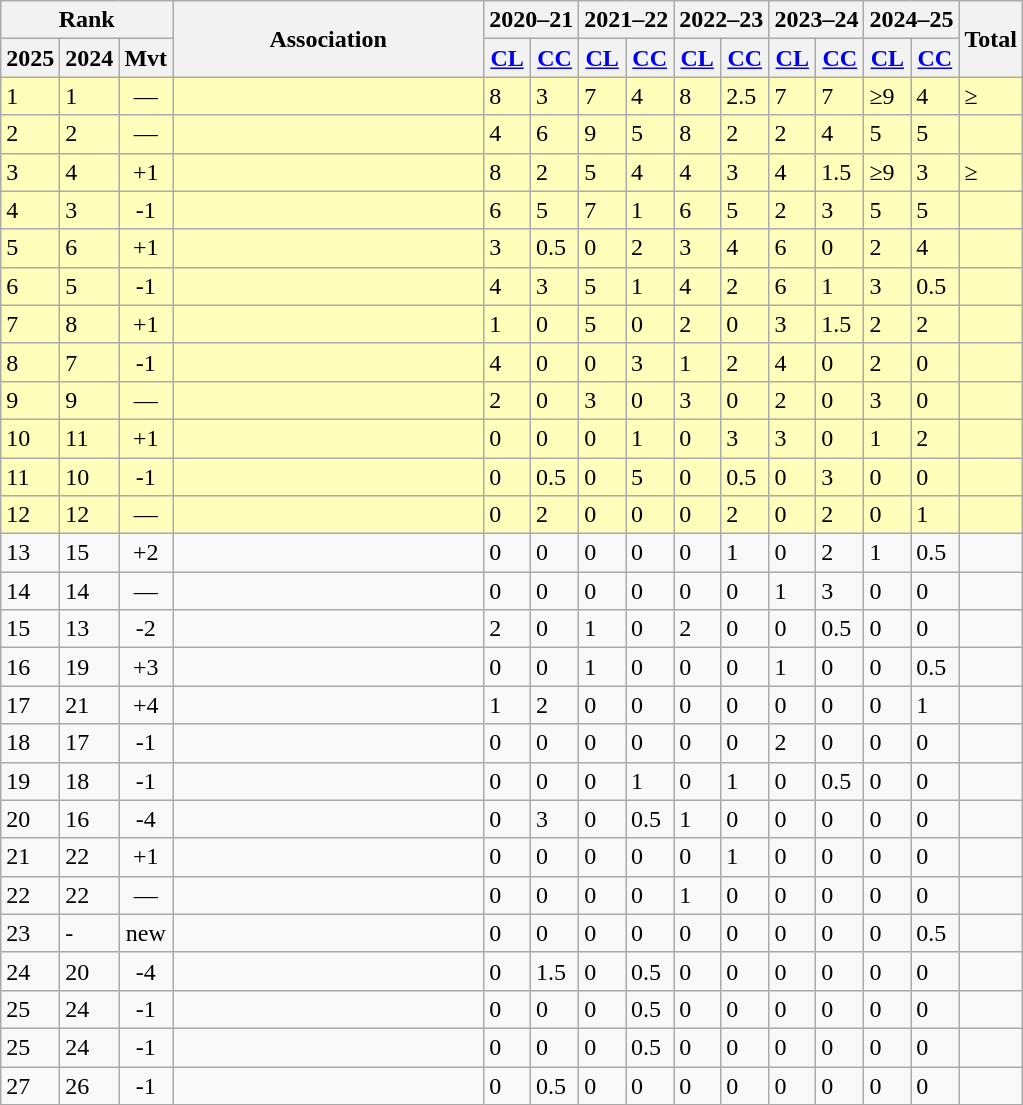<table class="wikitable">
<tr>
<th colspan=3>Rank</th>
<th rowspan=2 width=200>Association</th>
<th colspan=2>2020–21<br></th>
<th colspan=2>2021–22<br></th>
<th colspan=2>2022–23<br></th>
<th colspan=2>2023–24<br></th>
<th colspan=2>2024–25<br></th>
<th rowspan=2>Total</th>
</tr>
<tr>
<th>2025</th>
<th>2024</th>
<th>Mvt</th>
<th><a href='#'>CL</a></th>
<th><a href='#'>CC</a></th>
<th><a href='#'>CL</a></th>
<th><a href='#'>CC</a></th>
<th><a href='#'>CL</a></th>
<th><a href='#'>CC</a></th>
<th><a href='#'>CL</a></th>
<th><a href='#'>CC</a></th>
<th><a href='#'>CL</a></th>
<th><a href='#'>CC</a></th>
</tr>
<tr bgcolor=#FFFFBB>
<td>1</td>
<td>1</td>
<td align=center> —</td>
<td></td>
<td>8</td>
<td>3</td>
<td>7</td>
<td>4</td>
<td>8</td>
<td>2.5</td>
<td>7</td>
<td>7</td>
<td>≥9</td>
<td>4</td>
<td>≥<strong></strong></td>
</tr>
<tr bgcolor=#FFFFBB>
<td>2</td>
<td>2</td>
<td align=center> —</td>
<td></td>
<td>4</td>
<td>6</td>
<td>9</td>
<td>5</td>
<td>8</td>
<td>2</td>
<td>2</td>
<td>4</td>
<td>5</td>
<td>5</td>
<td><strong></strong></td>
</tr>
<tr bgcolor=#FFFFBB>
<td>3</td>
<td>4</td>
<td align=center> +1</td>
<td></td>
<td>8</td>
<td>2</td>
<td>5</td>
<td>4</td>
<td>4</td>
<td>3</td>
<td>4</td>
<td>1.5</td>
<td>≥9</td>
<td>3</td>
<td>≥<strong></strong></td>
</tr>
<tr bgcolor=#FFFFBB>
<td>4</td>
<td>3</td>
<td align=center> -1</td>
<td></td>
<td>6</td>
<td>5</td>
<td>7</td>
<td>1</td>
<td>6</td>
<td>5</td>
<td>2</td>
<td>3</td>
<td>5</td>
<td>5</td>
<td><strong></strong></td>
</tr>
<tr bgcolor=#FFFFBB>
<td>5</td>
<td>6</td>
<td align=center> +1</td>
<td></td>
<td>3</td>
<td>0.5</td>
<td>0</td>
<td>2</td>
<td>3</td>
<td>4</td>
<td>6</td>
<td>0</td>
<td>2</td>
<td>4</td>
<td><strong></strong></td>
</tr>
<tr bgcolor=#FFFFBB>
<td>6</td>
<td>5</td>
<td align=center> -1</td>
<td></td>
<td>4</td>
<td>3</td>
<td>5</td>
<td>1</td>
<td>4</td>
<td>2</td>
<td>6</td>
<td>1</td>
<td>3</td>
<td>0.5</td>
<td><strong></strong></td>
</tr>
<tr bgcolor=#FFFFBB>
<td>7</td>
<td>8</td>
<td align=center> +1</td>
<td></td>
<td>1</td>
<td>0</td>
<td>5</td>
<td>0</td>
<td>2</td>
<td>0</td>
<td>3</td>
<td>1.5</td>
<td>2</td>
<td>2</td>
<td><strong></strong></td>
</tr>
<tr bgcolor=#FFFFBB>
<td>8</td>
<td>7</td>
<td align=center> -1</td>
<td></td>
<td>4</td>
<td>0</td>
<td>0</td>
<td>3</td>
<td>1</td>
<td>2</td>
<td>4</td>
<td>0</td>
<td>2</td>
<td>0</td>
<td><strong></strong></td>
</tr>
<tr bgcolor=#FFFFBB>
<td>9</td>
<td>9</td>
<td align=center> —</td>
<td></td>
<td>2</td>
<td>0</td>
<td>3</td>
<td>0</td>
<td>3</td>
<td>0</td>
<td>2</td>
<td>0</td>
<td>3</td>
<td>0</td>
<td><strong></strong></td>
</tr>
<tr bgcolor=#FFFFBB>
<td>10</td>
<td>11</td>
<td align=center> +1</td>
<td></td>
<td>0</td>
<td>0</td>
<td>0</td>
<td>1</td>
<td>0</td>
<td>3</td>
<td>3</td>
<td>0</td>
<td>1</td>
<td>2</td>
<td><strong></strong></td>
</tr>
<tr bgcolor=#FFFFBB>
<td>11</td>
<td>10</td>
<td align=center> -1</td>
<td></td>
<td>0</td>
<td>0.5</td>
<td>0</td>
<td>5</td>
<td>0</td>
<td>0.5</td>
<td>0</td>
<td>3</td>
<td>0</td>
<td>0</td>
<td><strong></strong></td>
</tr>
<tr bgcolor=#FFFFBB>
<td>12</td>
<td>12</td>
<td align=center> —</td>
<td></td>
<td>0</td>
<td>2</td>
<td>0</td>
<td>0</td>
<td>0</td>
<td>2</td>
<td>0</td>
<td>2</td>
<td>0</td>
<td>1</td>
<td><strong></strong></td>
</tr>
<tr>
<td>13</td>
<td>15</td>
<td align=center> +2</td>
<td></td>
<td>0</td>
<td>0</td>
<td>0</td>
<td>0</td>
<td>0</td>
<td>1</td>
<td>0</td>
<td>2</td>
<td>1</td>
<td>0.5</td>
<td><strong></strong></td>
</tr>
<tr>
<td>14</td>
<td>14</td>
<td align=center> —</td>
<td></td>
<td>0</td>
<td>0</td>
<td>0</td>
<td>0</td>
<td>0</td>
<td>0</td>
<td>1</td>
<td>3</td>
<td>0</td>
<td>0</td>
<td><strong></strong></td>
</tr>
<tr>
<td>15</td>
<td>13</td>
<td align=center> -2</td>
<td></td>
<td>2</td>
<td>0</td>
<td>1</td>
<td>0</td>
<td>2</td>
<td>0</td>
<td>0</td>
<td>0.5</td>
<td>0</td>
<td>0</td>
<td><strong></strong></td>
</tr>
<tr>
<td>16</td>
<td>19</td>
<td align=center> +3</td>
<td></td>
<td>0</td>
<td>0</td>
<td>1</td>
<td>0</td>
<td>0</td>
<td>0</td>
<td>1</td>
<td>0</td>
<td>0</td>
<td>0.5</td>
<td><strong></strong></td>
</tr>
<tr>
<td>17</td>
<td>21</td>
<td align=center> +4</td>
<td></td>
<td>1</td>
<td>2</td>
<td>0</td>
<td>0</td>
<td>0</td>
<td>0</td>
<td>0</td>
<td>0</td>
<td>0</td>
<td>1</td>
<td><strong></strong></td>
</tr>
<tr>
<td>18</td>
<td>17</td>
<td align=center> -1</td>
<td></td>
<td>0</td>
<td>0</td>
<td>0</td>
<td>0</td>
<td>0</td>
<td>0</td>
<td>2</td>
<td>0</td>
<td>0</td>
<td>0</td>
<td><strong></strong></td>
</tr>
<tr>
<td>19</td>
<td>18</td>
<td align=center> -1</td>
<td></td>
<td>0</td>
<td>0</td>
<td>0</td>
<td>1</td>
<td>0</td>
<td>1</td>
<td>0</td>
<td>0.5</td>
<td>0</td>
<td>0</td>
<td><strong></strong></td>
</tr>
<tr>
<td>20</td>
<td>16</td>
<td align=center> -4</td>
<td></td>
<td>0</td>
<td>3</td>
<td>0</td>
<td>0.5</td>
<td>1</td>
<td>0</td>
<td>0</td>
<td>0</td>
<td>0</td>
<td>0</td>
<td><strong></strong></td>
</tr>
<tr>
<td>21</td>
<td>22</td>
<td align=center> +1</td>
<td></td>
<td>0</td>
<td>0</td>
<td>0</td>
<td>0</td>
<td>0</td>
<td>1</td>
<td>0</td>
<td>0</td>
<td>0</td>
<td>0</td>
<td><strong></strong></td>
</tr>
<tr>
<td>22</td>
<td>22</td>
<td align=center> —</td>
<td></td>
<td>0</td>
<td>0</td>
<td>0</td>
<td>0</td>
<td>1</td>
<td>0</td>
<td>0</td>
<td>0</td>
<td>0</td>
<td>0</td>
<td><strong></strong></td>
</tr>
<tr>
<td>23</td>
<td>-</td>
<td align=center> new</td>
<td></td>
<td>0</td>
<td>0</td>
<td>0</td>
<td>0</td>
<td>0</td>
<td>0</td>
<td>0</td>
<td>0</td>
<td>0</td>
<td>0.5</td>
<td><strong></strong></td>
</tr>
<tr>
<td>24</td>
<td>20</td>
<td align=center> -4</td>
<td></td>
<td>0</td>
<td>1.5</td>
<td>0</td>
<td>0.5</td>
<td>0</td>
<td>0</td>
<td>0</td>
<td>0</td>
<td>0</td>
<td>0</td>
<td><strong></strong></td>
</tr>
<tr>
<td>25</td>
<td>24</td>
<td align=center> -1</td>
<td></td>
<td>0</td>
<td>0</td>
<td>0</td>
<td>0.5</td>
<td>0</td>
<td>0</td>
<td>0</td>
<td>0</td>
<td>0</td>
<td>0</td>
<td><strong></strong></td>
</tr>
<tr>
<td>25</td>
<td>24</td>
<td align=center> -1</td>
<td></td>
<td>0</td>
<td>0</td>
<td>0</td>
<td>0.5</td>
<td>0</td>
<td>0</td>
<td>0</td>
<td>0</td>
<td>0</td>
<td>0</td>
<td><strong></strong></td>
</tr>
<tr>
<td>27</td>
<td>26</td>
<td align=center> -1</td>
<td></td>
<td>0</td>
<td>0.5</td>
<td>0</td>
<td>0</td>
<td>0</td>
<td>0</td>
<td>0</td>
<td>0</td>
<td>0</td>
<td>0</td>
<td><strong></strong></td>
</tr>
</table>
